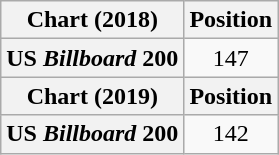<table class="wikitable plainrowheaders" style="text-align:center">
<tr>
<th scope="col">Chart (2018)</th>
<th scope="col">Position</th>
</tr>
<tr>
<th scope="row">US <em>Billboard</em> 200</th>
<td>147</td>
</tr>
<tr>
<th scope="col">Chart (2019)</th>
<th scope="col">Position</th>
</tr>
<tr>
<th scope="row">US <em>Billboard</em> 200</th>
<td>142</td>
</tr>
</table>
